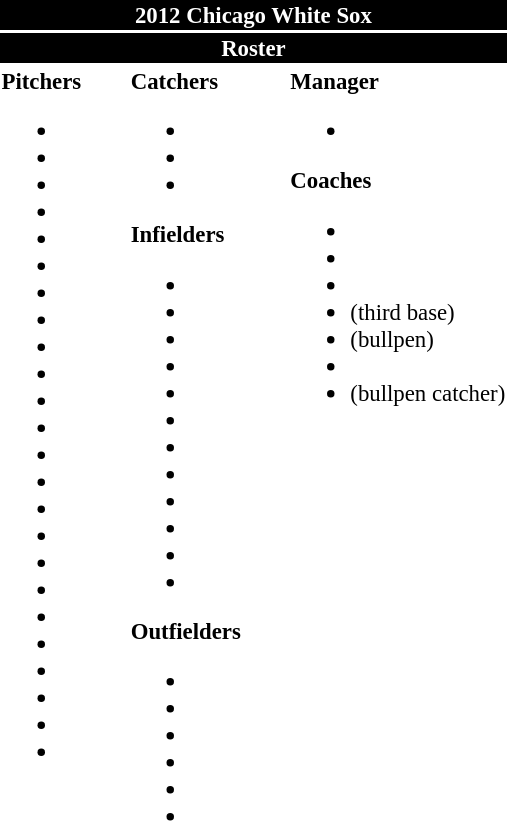<table class="toccolours" style="font-size: 95%;">
<tr>
<th colspan="10" style="background:black; color:#fff; text-align:center;">2012 Chicago White Sox</th>
</tr>
<tr>
<td colspan="10" style="background:black; color:white; text-align:center;"><strong>Roster</strong></td>
</tr>
<tr>
<td valign="top"><strong>Pitchers</strong><br><ul><li></li><li></li><li></li><li></li><li></li><li></li><li></li><li></li><li></li><li></li><li></li><li></li><li></li><li></li><li></li><li></li><li></li><li></li><li></li><li></li><li></li><li></li><li></li><li></li></ul></td>
<td style="width:25px;"></td>
<td valign="top"><strong>Catchers</strong><br><ul><li></li><li></li><li></li></ul><strong>Infielders</strong><ul><li></li><li></li><li></li><li></li><li></li><li></li><li></li><li></li><li></li><li></li><li></li><li></li></ul><strong>Outfielders</strong><ul><li></li><li></li><li></li><li></li><li></li><li></li></ul></td>
<td style="width:25px;"></td>
<td valign="top"><strong>Manager</strong><br><ul><li></li></ul><strong>Coaches</strong><ul><li></li><li></li><li></li><li> (third base)</li><li> (bullpen)</li><li></li><li> (bullpen catcher)</li></ul></td>
</tr>
</table>
